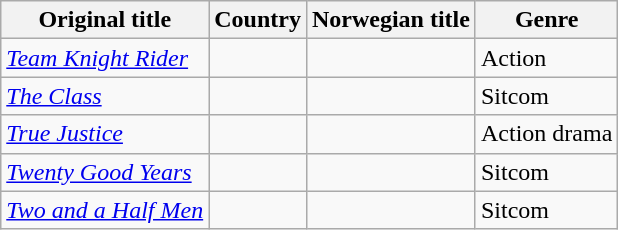<table class="wikitable">
<tr>
<th>Original title</th>
<th>Country</th>
<th>Norwegian title</th>
<th>Genre</th>
</tr>
<tr>
<td><em><a href='#'>Team Knight Rider</a></em></td>
<td></td>
<td></td>
<td>Action</td>
</tr>
<tr>
<td><em><a href='#'>The Class</a></em></td>
<td></td>
<td></td>
<td>Sitcom</td>
</tr>
<tr>
<td><em><a href='#'>True Justice</a></em></td>
<td></td>
<td></td>
<td>Action drama</td>
</tr>
<tr>
<td><em><a href='#'>Twenty Good Years</a></em></td>
<td></td>
<td></td>
<td>Sitcom</td>
</tr>
<tr>
<td><em><a href='#'>Two and a Half Men</a></em></td>
<td></td>
<td></td>
<td>Sitcom</td>
</tr>
</table>
